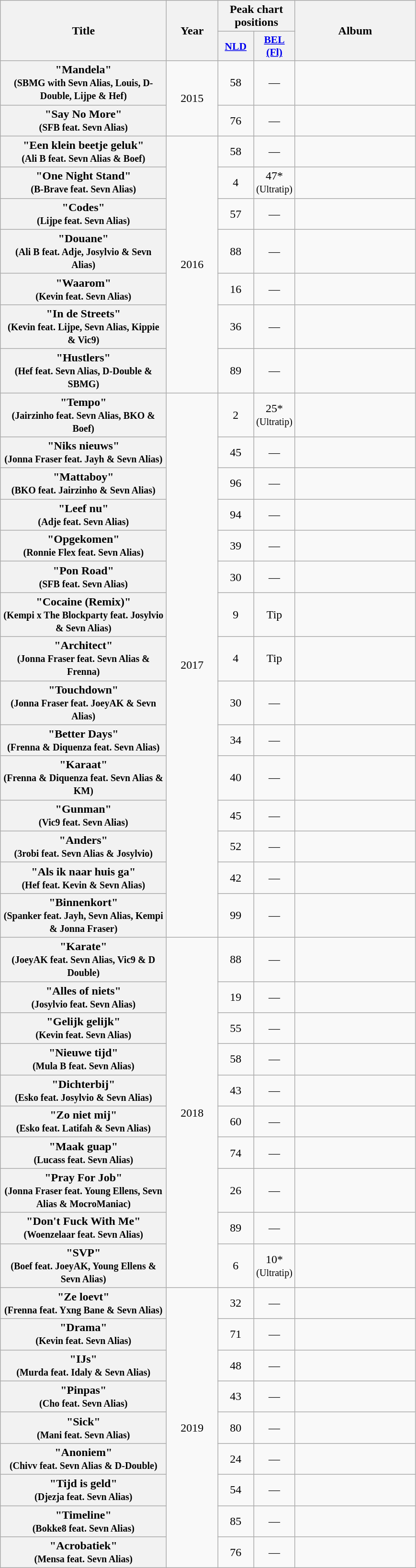<table class="wikitable plainrowheaders" style="text-align:center;">
<tr>
<th scope="col" rowspan="2" style="width:14em;">Title</th>
<th scope="col" rowspan="2" style="width:4em;">Year</th>
<th scope="col" colspan="2">Peak chart positions</th>
<th scope="col" rowspan="2" style="width:10em;">Album</th>
</tr>
<tr>
<th scope="col" style="width:3em;font-size:90%;"><a href='#'>NLD</a><br></th>
<th scope="col" style="width:3em;font-size:90%;"><a href='#'>BEL<br>(Fl)</a><br></th>
</tr>
<tr>
<th scope="row">"Mandela" <br><small>(SBMG with Sevn Alias, Louis, D-Double, Lijpe & Hef)</small></th>
<td rowspan=2>2015</td>
<td>58</td>
<td>—</td>
<td></td>
</tr>
<tr>
<th scope="row">"Say No More" <br><small>(SFB feat. Sevn Alias)</small></th>
<td>76</td>
<td>—</td>
<td></td>
</tr>
<tr>
<th scope="row">"Een klein beetje geluk" <br><small>(Ali B feat. Sevn Alias & Boef)</small></th>
<td rowspan=7>2016</td>
<td>58</td>
<td>—</td>
<td></td>
</tr>
<tr>
<th scope="row">"One Night Stand" <br><small>(B-Brave feat. Sevn Alias)</small></th>
<td>4</td>
<td>47*<br><small>(Ultratip)</small></td>
<td></td>
</tr>
<tr>
<th scope="row">"Codes" <br><small>(Lijpe feat. Sevn Alias)</small></th>
<td>57</td>
<td>—</td>
<td></td>
</tr>
<tr>
<th scope="row">"Douane" <br><small>(Ali B feat. Adje, Josylvio & Sevn Alias)</small></th>
<td>88</td>
<td>—</td>
<td></td>
</tr>
<tr>
<th scope="row">"Waarom" <br><small>(Kevin feat. Sevn Alias)</small></th>
<td>16</td>
<td>—</td>
<td></td>
</tr>
<tr>
<th scope="row">"In de Streets" <br><small>(Kevin feat. Lijpe, Sevn Alias, Kippie & Vic9)</small></th>
<td>36</td>
<td>—</td>
<td></td>
</tr>
<tr>
<th scope="row">"Hustlers" <br><small>(Hef feat. Sevn Alias, D-Double & SBMG)</small></th>
<td>89</td>
<td>—</td>
<td></td>
</tr>
<tr>
<th scope="row">"Tempo" <br><small>(Jairzinho feat. Sevn Alias, BKO & Boef)</small></th>
<td rowspan=15>2017</td>
<td>2</td>
<td>25*<br><small>(Ultratip)</small></td>
<td></td>
</tr>
<tr>
<th scope="row">"Niks nieuws" <br><small>(Jonna Fraser feat. Jayh & Sevn Alias)</small></th>
<td>45</td>
<td>—</td>
<td></td>
</tr>
<tr>
<th scope="row">"Mattaboy" <br><small>(BKO feat. Jairzinho & Sevn Alias)</small></th>
<td>96</td>
<td>—</td>
<td></td>
</tr>
<tr>
<th scope="row">"Leef nu" <br><small>(Adje feat. Sevn Alias)</small></th>
<td>94</td>
<td>—</td>
<td></td>
</tr>
<tr>
<th scope="row">"Opgekomen" <br><small>(Ronnie Flex feat. Sevn Alias)</small></th>
<td>39</td>
<td>—</td>
<td></td>
</tr>
<tr>
<th scope="row">"Pon Road" <br><small>(SFB feat. Sevn Alias)</small></th>
<td>30</td>
<td>—</td>
<td></td>
</tr>
<tr>
<th scope="row">"Cocaine (Remix)" <br><small>(Kempi x The Blockparty feat. Josylvio & Sevn Alias)</small></th>
<td>9</td>
<td>Tip</td>
<td></td>
</tr>
<tr>
<th scope="row">"Architect" <br><small>(Jonna Fraser feat. Sevn Alias & Frenna)</small></th>
<td>4</td>
<td>Tip</td>
<td></td>
</tr>
<tr>
<th scope="row">"Touchdown" <br><small>(Jonna Fraser feat. JoeyAK & Sevn Alias)</small></th>
<td>30</td>
<td>—</td>
<td></td>
</tr>
<tr>
<th scope="row">"Better Days" <br><small>(Frenna & Diquenza feat. Sevn Alias)</small></th>
<td>34</td>
<td>—</td>
<td></td>
</tr>
<tr>
<th scope="row">"Karaat" <br><small>(Frenna & Diquenza feat. Sevn Alias & KM)</small></th>
<td>40</td>
<td>—</td>
<td></td>
</tr>
<tr>
<th scope="row">"Gunman" <br><small>(Vic9 feat. Sevn Alias)</small></th>
<td>45</td>
<td>—</td>
<td></td>
</tr>
<tr>
<th scope="row">"Anders" <br><small>(3robi feat. Sevn Alias & Josylvio)</small></th>
<td>52</td>
<td>—</td>
<td></td>
</tr>
<tr>
<th scope="row">"Als ik naar huis ga" <br><small>(Hef feat. Kevin & Sevn Alias)</small></th>
<td>42</td>
<td>—</td>
<td></td>
</tr>
<tr>
<th scope="row">"Binnenkort" <br><small>(Spanker feat. Jayh, Sevn Alias, Kempi & Jonna Fraser)</small></th>
<td>99</td>
<td>—</td>
<td></td>
</tr>
<tr>
<th scope="row">"Karate" <br><small>(JoeyAK feat. Sevn Alias, Vic9 & D Double)</small></th>
<td rowspan=10>2018</td>
<td>88</td>
<td>—</td>
<td></td>
</tr>
<tr>
<th scope="row">"Alles of niets" <br><small>(Josylvio feat. Sevn Alias)</small></th>
<td>19</td>
<td>—</td>
<td></td>
</tr>
<tr>
<th scope="row">"Gelijk gelijk" <br><small>(Kevin feat. Sevn Alias)</small></th>
<td>55</td>
<td>—</td>
<td></td>
</tr>
<tr>
<th scope="row">"Nieuwe tijd" <br><small>(Mula B feat. Sevn Alias)</small></th>
<td>58</td>
<td>—</td>
<td></td>
</tr>
<tr>
<th scope="row">"Dichterbij" <br><small>(Esko feat. Josylvio & Sevn Alias)</small></th>
<td>43</td>
<td>—</td>
<td></td>
</tr>
<tr>
<th scope="row">"Zo niet mij" <br><small>(Esko feat. Latifah & Sevn Alias)</small></th>
<td>60</td>
<td>—</td>
<td></td>
</tr>
<tr>
<th scope="row">"Maak guap" <br><small>(Lucass feat. Sevn Alias)</small></th>
<td>74</td>
<td>—</td>
<td></td>
</tr>
<tr>
<th scope="row">"Pray For Job" <br><small>(Jonna Fraser feat. Young Ellens, Sevn Alias & MocroManiac)</small></th>
<td>26</td>
<td>—</td>
<td></td>
</tr>
<tr>
<th scope="row">"Don't Fuck With Me" <br><small>(Woenzelaar feat. Sevn Alias)</small></th>
<td>89</td>
<td>—</td>
<td></td>
</tr>
<tr>
<th scope="row">"SVP" <br><small>(Boef feat. JoeyAK, Young Ellens & Sevn Alias)</small></th>
<td>6</td>
<td>10*<br><small>(Ultratip)</small></td>
<td></td>
</tr>
<tr>
<th scope="row">"Ze loevt" <br><small>(Frenna feat. Yxng Bane & Sevn Alias)</small></th>
<td rowspan=9>2019</td>
<td>32</td>
<td>—</td>
<td></td>
</tr>
<tr>
<th scope="row">"Drama" <br><small>(Kevin feat. Sevn Alias)</small></th>
<td>71</td>
<td>—</td>
<td></td>
</tr>
<tr>
<th scope="row">"IJs" <br><small>(Murda feat. Idaly & Sevn Alias)</small></th>
<td>48</td>
<td>—</td>
<td></td>
</tr>
<tr>
<th scope="row">"Pinpas" <br><small>(Cho feat. Sevn Alias)</small></th>
<td>43</td>
<td>—</td>
<td></td>
</tr>
<tr>
<th scope="row">"Sick" <br><small>(Mani feat. Sevn Alias)</small></th>
<td>80</td>
<td>—</td>
<td></td>
</tr>
<tr>
<th scope="row">"Anoniem" <br><small>(Chivv feat. Sevn Alias & D-Double)</small></th>
<td>24</td>
<td>—</td>
<td></td>
</tr>
<tr>
<th scope="row">"Tijd is geld" <br><small>(Djezja feat. Sevn Alias)</small></th>
<td>54</td>
<td>—</td>
<td></td>
</tr>
<tr>
<th scope="row">"Timeline" <br><small>(Bokke8 feat. Sevn Alias)</small></th>
<td>85</td>
<td>—</td>
<td></td>
</tr>
<tr>
<th scope="row">"Acrobatiek" <br><small>(Mensa feat. Sevn Alias)</small></th>
<td>76</td>
<td>—</td>
<td></td>
</tr>
</table>
